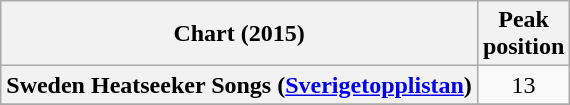<table class="wikitable sortable plainrowheaders" style="text-align:center">
<tr>
<th scope="col">Chart (2015)</th>
<th scope="col">Peak<br>position</th>
</tr>
<tr>
<th scope="row">Sweden Heatseeker Songs (<a href='#'>Sverigetopplistan</a>)</th>
<td>13</td>
</tr>
<tr>
</tr>
</table>
